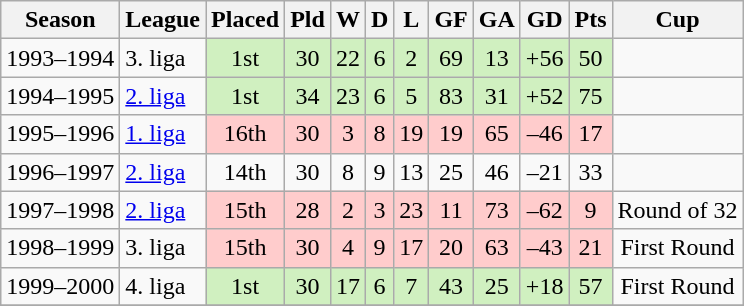<table class="wikitable sortable">
<tr>
<th>Season</th>
<th>League</th>
<th>Placed</th>
<th>Pld</th>
<th>W</th>
<th>D</th>
<th>L</th>
<th>GF</th>
<th>GA</th>
<th>GD</th>
<th>Pts</th>
<th>Cup</th>
</tr>
<tr>
<td>1993–1994</td>
<td>3. liga</td>
<td style="background: #D0F0C0; text-align:center">1st</td>
<td style="background: #D0F0C0; text-align:center">30</td>
<td style="background: #D0F0C0; text-align:center">22</td>
<td style="background: #D0F0C0; text-align:center">6</td>
<td style="background: #D0F0C0; text-align:center">2</td>
<td style="background: #D0F0C0; text-align:center">69</td>
<td style="background: #D0F0C0; text-align:center">13</td>
<td style="background: #D0F0C0; text-align:center">+56</td>
<td style="background: #D0F0C0; text-align:center">50</td>
<td style="text-align:center"></td>
</tr>
<tr>
<td>1994–1995</td>
<td><a href='#'>2. liga</a></td>
<td style="background: #D0F0C0; text-align:center">1st</td>
<td style="background: #D0F0C0; text-align:center">34</td>
<td style="background: #D0F0C0; text-align:center">23</td>
<td style="background: #D0F0C0; text-align:center">6</td>
<td style="background: #D0F0C0; text-align:center">5</td>
<td style="background: #D0F0C0; text-align:center">83</td>
<td style="background: #D0F0C0; text-align:center">31</td>
<td style="background: #D0F0C0; text-align:center">+52</td>
<td style="background: #D0F0C0; text-align:center">75</td>
<td style="text-align:center"></td>
</tr>
<tr>
<td>1995–1996</td>
<td><a href='#'>1. liga</a></td>
<td style="background: #FFCCCC; text-align:center">16th</td>
<td style="background: #FFCCCC; text-align:center">30</td>
<td style="background: #FFCCCC; text-align:center">3</td>
<td style="background: #FFCCCC; text-align:center">8</td>
<td style="background: #FFCCCC; text-align:center">19</td>
<td style="background: #FFCCCC; text-align:center">19</td>
<td style="background: #FFCCCC; text-align:center">65</td>
<td style="background: #FFCCCC; text-align:center">–46</td>
<td style="background: #FFCCCC; text-align:center">17</td>
<td style="text-align:center"></td>
</tr>
<tr>
<td>1996–1997</td>
<td><a href='#'>2. liga</a></td>
<td style="text-align:center">14th</td>
<td style="text-align:center">30</td>
<td style="text-align:center">8</td>
<td style="text-align:center">9</td>
<td style="text-align:center">13</td>
<td style="text-align:center">25</td>
<td style="text-align:center">46</td>
<td style="text-align:center">–21</td>
<td style="text-align:center">33</td>
<td style="text-align:center"></td>
</tr>
<tr>
<td>1997–1998</td>
<td><a href='#'>2. liga</a></td>
<td style="background: #FFCCCC; text-align:center">15th</td>
<td style="background: #FFCCCC; text-align:center">28</td>
<td style="background: #FFCCCC; text-align:center">2</td>
<td style="background: #FFCCCC; text-align:center">3</td>
<td style="background: #FFCCCC; text-align:center">23</td>
<td style="background: #FFCCCC; text-align:center">11</td>
<td style="background: #FFCCCC; text-align:center">73</td>
<td style="background: #FFCCCC; text-align:center">–62</td>
<td style="background: #FFCCCC; text-align:center">9</td>
<td style="text-align:center">Round of 32</td>
</tr>
<tr>
<td>1998–1999</td>
<td>3. liga</td>
<td style="background: #FFCCCC; text-align:center">15th</td>
<td style="background: #FFCCCC; text-align:center">30</td>
<td style="background: #FFCCCC; text-align:center">4</td>
<td style="background: #FFCCCC; text-align:center">9</td>
<td style="background: #FFCCCC; text-align:center">17</td>
<td style="background: #FFCCCC; text-align:center">20</td>
<td style="background: #FFCCCC; text-align:center">63</td>
<td style="background: #FFCCCC; text-align:center">–43</td>
<td style="background: #FFCCCC; text-align:center">21</td>
<td style="text-align:center">First Round</td>
</tr>
<tr>
<td>1999–2000</td>
<td>4. liga</td>
<td style="background: #D0F0C0; text-align:center">1st</td>
<td style="background: #D0F0C0; text-align:center">30</td>
<td style="background: #D0F0C0; text-align:center">17</td>
<td style="background: #D0F0C0; text-align:center">6</td>
<td style="background: #D0F0C0; text-align:center">7</td>
<td style="background: #D0F0C0; text-align:center">43</td>
<td style="background: #D0F0C0; text-align:center">25</td>
<td style="background: #D0F0C0; text-align:center">+18</td>
<td style="background: #D0F0C0; text-align:center">57</td>
<td style="text-align:center">First Round</td>
</tr>
<tr>
</tr>
</table>
